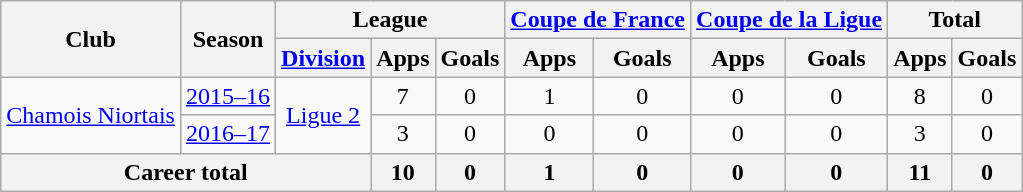<table class="wikitable" style="text-align:center">
<tr>
<th rowspan="2">Club</th>
<th rowspan="2">Season</th>
<th colspan="3">League</th>
<th colspan="2"><a href='#'>Coupe de France</a></th>
<th colspan="2"><a href='#'>Coupe de la Ligue</a></th>
<th colspan="2">Total</th>
</tr>
<tr>
<th><a href='#'>Division</a></th>
<th>Apps</th>
<th>Goals</th>
<th>Apps</th>
<th>Goals</th>
<th>Apps</th>
<th>Goals</th>
<th>Apps</th>
<th>Goals</th>
</tr>
<tr>
<td rowspan="2"><a href='#'>Chamois Niortais</a></td>
<td><a href='#'>2015–16</a></td>
<td rowspan="2"><a href='#'>Ligue 2</a></td>
<td>7</td>
<td>0</td>
<td>1</td>
<td>0</td>
<td>0</td>
<td>0</td>
<td>8</td>
<td>0</td>
</tr>
<tr>
<td><a href='#'>2016–17</a></td>
<td>3</td>
<td>0</td>
<td>0</td>
<td>0</td>
<td>0</td>
<td>0</td>
<td>3</td>
<td>0</td>
</tr>
<tr>
<th colspan="3">Career total</th>
<th>10</th>
<th>0</th>
<th>1</th>
<th>0</th>
<th>0</th>
<th>0</th>
<th>11</th>
<th>0</th>
</tr>
</table>
